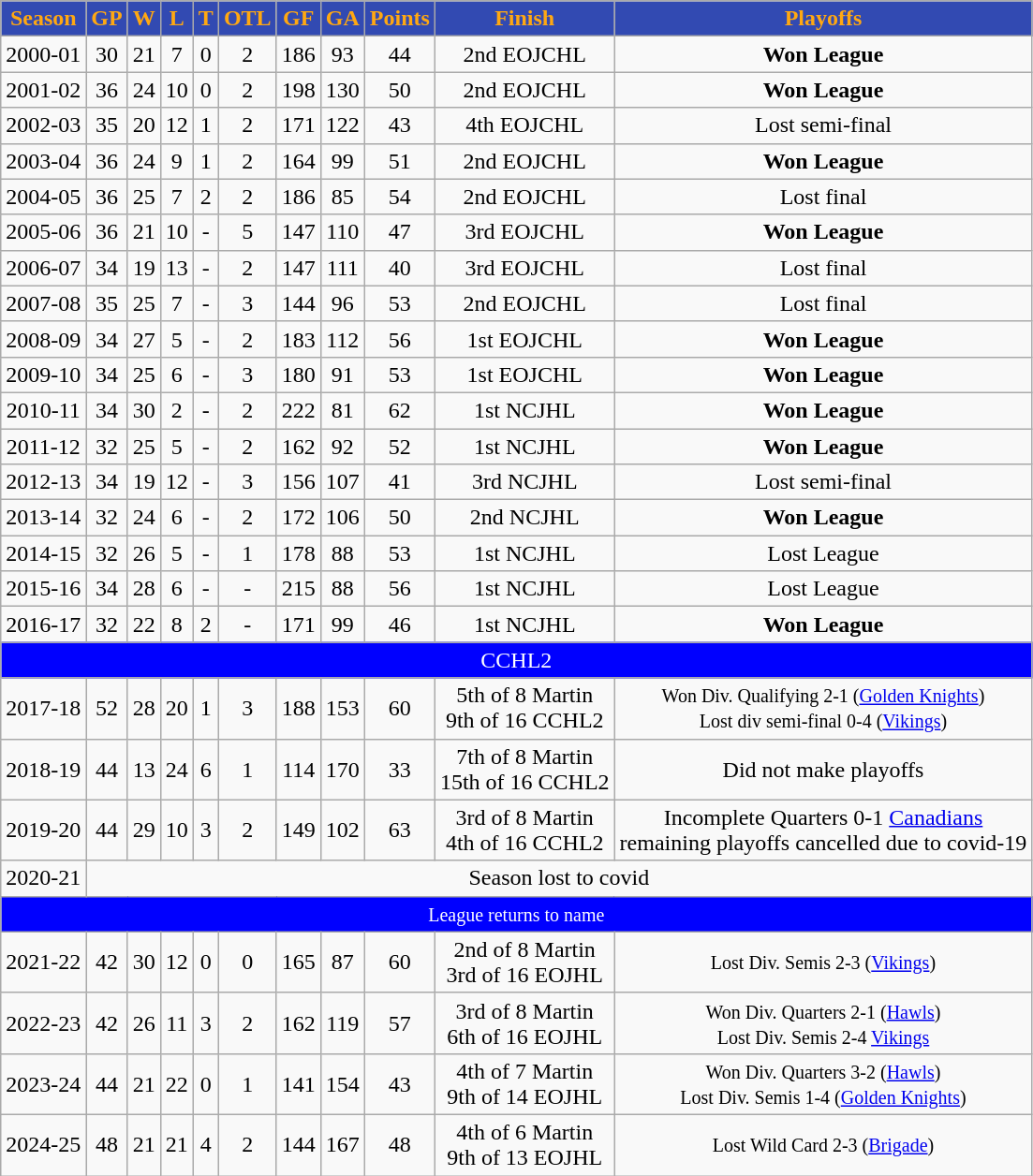<table class="wikitable">
<tr align="center" style="color: #FFA812" bgcolor="#324AB2">
<td><strong>Season</strong></td>
<td><strong>GP </strong></td>
<td><strong> W </strong></td>
<td><strong> L </strong></td>
<td><strong> T </strong></td>
<td><strong>OTL</strong></td>
<td><strong>GF </strong></td>
<td><strong>GA </strong></td>
<td><strong>Points</strong></td>
<td><strong>Finish</strong></td>
<td><strong>Playoffs</strong></td>
</tr>
<tr align="center">
<td>2000-01</td>
<td>30</td>
<td>21</td>
<td>7</td>
<td>0</td>
<td>2</td>
<td>186</td>
<td>93</td>
<td>44</td>
<td>2nd EOJCHL</td>
<td><strong>Won League</strong></td>
</tr>
<tr align="center">
<td>2001-02</td>
<td>36</td>
<td>24</td>
<td>10</td>
<td>0</td>
<td>2</td>
<td>198</td>
<td>130</td>
<td>50</td>
<td>2nd EOJCHL</td>
<td><strong>Won League</strong></td>
</tr>
<tr align="center">
<td>2002-03</td>
<td>35</td>
<td>20</td>
<td>12</td>
<td>1</td>
<td>2</td>
<td>171</td>
<td>122</td>
<td>43</td>
<td>4th EOJCHL</td>
<td>Lost semi-final</td>
</tr>
<tr align="center">
<td>2003-04</td>
<td>36</td>
<td>24</td>
<td>9</td>
<td>1</td>
<td>2</td>
<td>164</td>
<td>99</td>
<td>51</td>
<td>2nd EOJCHL</td>
<td><strong>Won League</strong></td>
</tr>
<tr align="center">
<td>2004-05</td>
<td>36</td>
<td>25</td>
<td>7</td>
<td>2</td>
<td>2</td>
<td>186</td>
<td>85</td>
<td>54</td>
<td>2nd EOJCHL</td>
<td>Lost final</td>
</tr>
<tr align="center">
<td>2005-06</td>
<td>36</td>
<td>21</td>
<td>10</td>
<td>-</td>
<td>5</td>
<td>147</td>
<td>110</td>
<td>47</td>
<td>3rd EOJCHL</td>
<td><strong>Won League</strong></td>
</tr>
<tr align="center">
<td>2006-07</td>
<td>34</td>
<td>19</td>
<td>13</td>
<td>-</td>
<td>2</td>
<td>147</td>
<td>111</td>
<td>40</td>
<td>3rd EOJCHL</td>
<td>Lost final</td>
</tr>
<tr align="center">
<td>2007-08</td>
<td>35</td>
<td>25</td>
<td>7</td>
<td>-</td>
<td>3</td>
<td>144</td>
<td>96</td>
<td>53</td>
<td>2nd EOJCHL</td>
<td>Lost final</td>
</tr>
<tr align="center">
<td>2008-09</td>
<td>34</td>
<td>27</td>
<td>5</td>
<td>-</td>
<td>2</td>
<td>183</td>
<td>112</td>
<td>56</td>
<td>1st EOJCHL</td>
<td><strong>Won League</strong></td>
</tr>
<tr align="center">
<td>2009-10</td>
<td>34</td>
<td>25</td>
<td>6</td>
<td>-</td>
<td>3</td>
<td>180</td>
<td>91</td>
<td>53</td>
<td>1st EOJCHL</td>
<td><strong>Won League</strong></td>
</tr>
<tr align="center">
<td>2010-11</td>
<td>34</td>
<td>30</td>
<td>2</td>
<td>-</td>
<td>2</td>
<td>222</td>
<td>81</td>
<td>62</td>
<td>1st NCJHL</td>
<td><strong>Won League</strong></td>
</tr>
<tr align="center">
<td>2011-12</td>
<td>32</td>
<td>25</td>
<td>5</td>
<td>-</td>
<td>2</td>
<td>162</td>
<td>92</td>
<td>52</td>
<td>1st NCJHL</td>
<td><strong>Won League</strong></td>
</tr>
<tr align="center">
<td>2012-13</td>
<td>34</td>
<td>19</td>
<td>12</td>
<td>-</td>
<td>3</td>
<td>156</td>
<td>107</td>
<td>41</td>
<td>3rd NCJHL</td>
<td>Lost semi-final</td>
</tr>
<tr align="center">
<td>2013-14</td>
<td>32</td>
<td>24</td>
<td>6</td>
<td>-</td>
<td>2</td>
<td>172</td>
<td>106</td>
<td>50</td>
<td>2nd NCJHL</td>
<td><strong>Won League</strong></td>
</tr>
<tr align="center">
<td>2014-15</td>
<td>32</td>
<td>26</td>
<td>5</td>
<td>-</td>
<td>1</td>
<td>178</td>
<td>88</td>
<td>53</td>
<td>1st NCJHL</td>
<td>Lost League</td>
</tr>
<tr align="center">
<td>2015-16</td>
<td>34</td>
<td>28</td>
<td>6</td>
<td>-</td>
<td>-</td>
<td>215</td>
<td>88</td>
<td>56</td>
<td>1st NCJHL</td>
<td>Lost League</td>
</tr>
<tr align="center">
<td>2016-17</td>
<td>32</td>
<td>22</td>
<td>8</td>
<td>2</td>
<td>-</td>
<td>171</td>
<td>99</td>
<td>46</td>
<td>1st NCJHL</td>
<td><strong>Won League</strong></td>
</tr>
<tr align="center"  bgcolor="Blue"  style="color:#FFFFFF">
<td colspan=11>CCHL2</td>
</tr>
<tr align="center">
<td>2017-18</td>
<td>52</td>
<td>28</td>
<td>20</td>
<td>1</td>
<td>3</td>
<td>188</td>
<td>153</td>
<td>60</td>
<td>5th of 8 Martin<br>9th of 16 CCHL2</td>
<td><small>Won Div. Qualifying 2-1 (<a href='#'>Golden Knights</a>)<br>Lost div semi-final 0-4 (<a href='#'>Vikings</a>)</small></td>
</tr>
<tr align="center">
<td>2018-19</td>
<td>44</td>
<td>13</td>
<td>24</td>
<td>6</td>
<td>1</td>
<td>114</td>
<td>170</td>
<td>33</td>
<td>7th of 8 Martin<br>15th of 16 CCHL2</td>
<td>Did not make playoffs</td>
</tr>
<tr align="center">
<td>2019-20</td>
<td>44</td>
<td>29</td>
<td>10</td>
<td>3</td>
<td>2</td>
<td>149</td>
<td>102</td>
<td>63</td>
<td>3rd of 8 Martin<br>4th of 16 CCHL2</td>
<td>Incomplete Quarters 0-1 <a href='#'>Canadians</a><br> remaining playoffs cancelled due to covid-19</td>
</tr>
<tr align="center">
<td>2020-21</td>
<td colspan="10">Season lost to covid</td>
</tr>
<tr align="center"  bgcolor="Blue"  style="color:#FFFFFF">
<td colspan=11><small>League returns to name</small></td>
</tr>
<tr align="center">
<td>2021-22</td>
<td>42</td>
<td>30</td>
<td>12</td>
<td>0</td>
<td>0</td>
<td>165</td>
<td>87</td>
<td>60</td>
<td>2nd of 8 Martin<br>3rd of 16 EOJHL</td>
<td><small>Lost Div. Semis 2-3 (<a href='#'>Vikings</a>)</small></td>
</tr>
<tr align="center">
<td>2022-23</td>
<td>42</td>
<td>26</td>
<td>11</td>
<td>3</td>
<td>2</td>
<td>162</td>
<td>119</td>
<td>57</td>
<td>3rd of 8 Martin<br>6th of 16 EOJHL</td>
<td><small>Won Div. Quarters 2-1 (<a href='#'>Hawls</a>)<br>Lost Div. Semis 2-4 <a href='#'>Vikings</a></small></td>
</tr>
<tr align="center">
<td>2023-24</td>
<td>44</td>
<td>21</td>
<td>22</td>
<td>0</td>
<td>1</td>
<td>141</td>
<td>154</td>
<td>43</td>
<td>4th of 7 Martin<br>9th of 14 EOJHL</td>
<td><small>Won Div. Quarters 3-2 (<a href='#'>Hawls</a>)<br>Lost Div. Semis 1-4 (<a href='#'>Golden Knights</a>)</small></td>
</tr>
<tr align="center">
<td>2024-25</td>
<td>48</td>
<td>21</td>
<td>21</td>
<td>4</td>
<td>2</td>
<td>144</td>
<td>167</td>
<td>48</td>
<td>4th of 6 Martin<br>9th of 13 EOJHL</td>
<td><small>Lost Wild Card 2-3 (<a href='#'>Brigade</a>)</small></td>
</tr>
</table>
